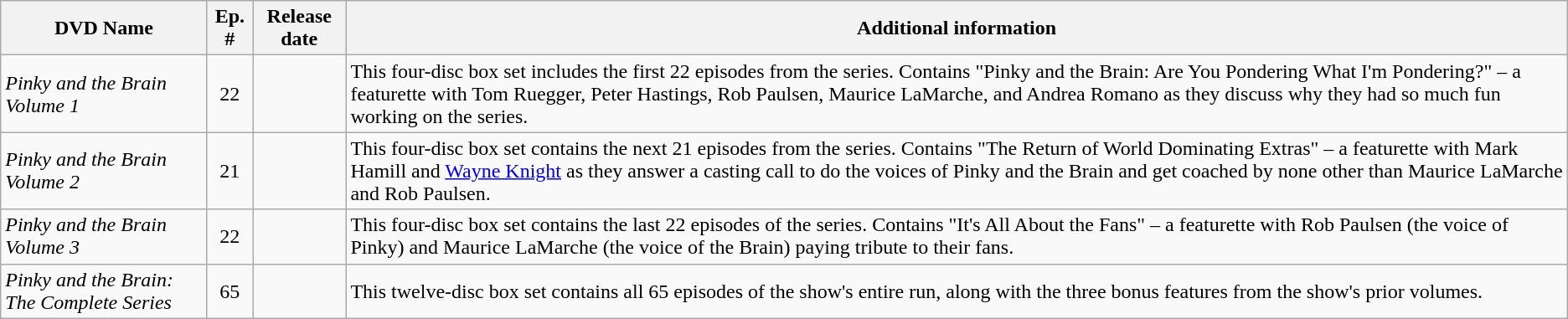<table class="wikitable">
<tr>
<th>DVD Name</th>
<th>Ep. #</th>
<th>Release date</th>
<th>Additional information</th>
</tr>
<tr>
<td><em>Pinky and the Brain Volume 1</em></td>
<td style="text-align:center;">22</td>
<td></td>
<td>This four-disc box set includes the first 22 episodes from the series. Contains "Pinky and the Brain: Are You Pondering What I'm Pondering?" – a featurette with Tom Ruegger, Peter Hastings, Rob Paulsen, Maurice LaMarche, and Andrea Romano as they discuss why they had so much fun working on the series.</td>
</tr>
<tr>
<td><em>Pinky and the Brain Volume 2</em></td>
<td style="text-align:center;">21</td>
<td></td>
<td>This four-disc box set contains the next 21 episodes from the series. Contains "The Return of World Dominating Extras" – a featurette with Mark Hamill and <a href='#'>Wayne Knight</a> as they answer a casting call to do the voices of Pinky and the Brain and get coached by none other than Maurice LaMarche and Rob Paulsen.</td>
</tr>
<tr>
<td><em>Pinky and the Brain Volume 3</em></td>
<td style="text-align:center;">22</td>
<td></td>
<td>This four-disc box set contains the last 22 episodes of the series. Contains "It's All About the Fans" – a featurette with Rob Paulsen (the voice of Pinky) and Maurice LaMarche (the voice of the Brain) paying tribute to their fans.</td>
</tr>
<tr>
<td><em>Pinky and the Brain: The Complete Series</em></td>
<td style="text-align:center;">65</td>
<td></td>
<td>This twelve-disc box set contains all 65 episodes of the show's entire run, along with the three bonus features from the show's prior volumes.</td>
</tr>
</table>
